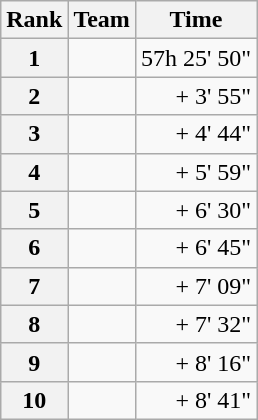<table class="wikitable">
<tr>
<th scope="col">Rank</th>
<th scope="col">Team</th>
<th scope="col">Time</th>
</tr>
<tr>
<th scope="row">1</th>
<td> </td>
<td style="text-align:right;">57h 25' 50"</td>
</tr>
<tr>
<th scope="row">2</th>
<td> </td>
<td style="text-align:right;">+ 3' 55"</td>
</tr>
<tr>
<th scope="row">3</th>
<td> </td>
<td style="text-align:right;">+ 4' 44"</td>
</tr>
<tr>
<th scope="row">4</th>
<td> </td>
<td style="text-align:right;">+ 5' 59"</td>
</tr>
<tr>
<th scope="row">5</th>
<td> </td>
<td style="text-align:right;">+ 6' 30"</td>
</tr>
<tr>
<th scope="row">6</th>
<td> </td>
<td style="text-align:right;">+ 6' 45"</td>
</tr>
<tr>
<th scope="row">7</th>
<td> </td>
<td style="text-align:right;">+ 7' 09"</td>
</tr>
<tr>
<th scope="row">8</th>
<td> </td>
<td style="text-align:right;">+ 7' 32"</td>
</tr>
<tr>
<th scope="row">9</th>
<td> </td>
<td style="text-align:right;">+ 8' 16"</td>
</tr>
<tr>
<th scope="row">10</th>
<td> </td>
<td style="text-align:right;">+ 8' 41"</td>
</tr>
</table>
